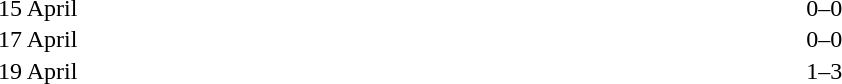<table cellspacing=1 width=70%>
<tr>
<th width=25%></th>
<th width=30%></th>
<th width=15%></th>
<th width=30%></th>
</tr>
<tr>
<td>15 April</td>
<td align=right></td>
<td align=center>0–0</td>
<td></td>
</tr>
<tr>
<td>17 April</td>
<td align=right></td>
<td align=center>0–0</td>
<td></td>
</tr>
<tr>
<td>19 April</td>
<td align=right></td>
<td align=center>1–3</td>
<td></td>
</tr>
</table>
